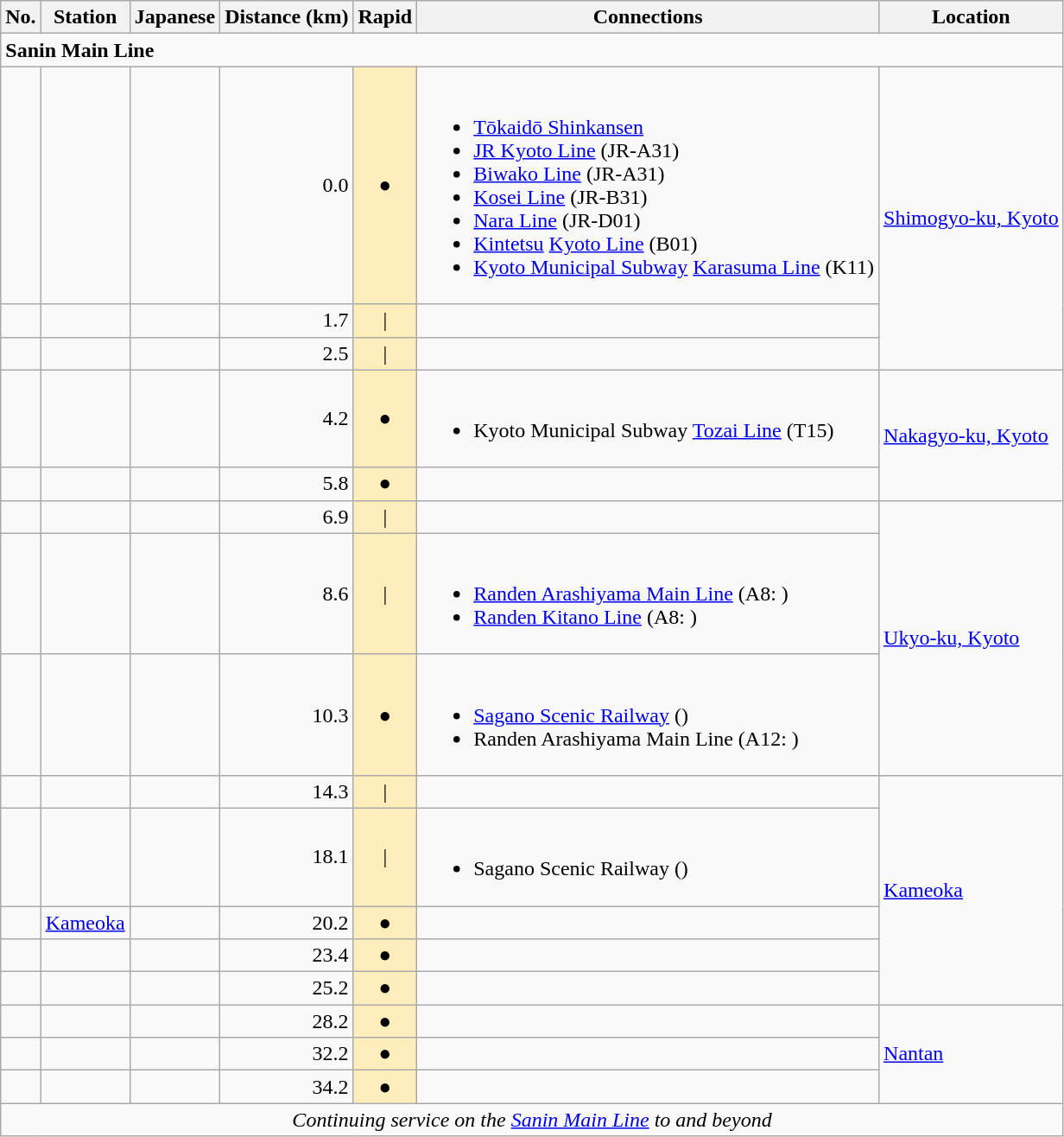<table class="wikitable" rules="all">
<tr>
<th>No.</th>
<th>Station</th>
<th>Japanese</th>
<th>Distance (km)</th>
<th>Rapid</th>
<th>Connections</th>
<th>Location</th>
</tr>
<tr>
<td colspan=7><strong>Sanin Main Line</strong></td>
</tr>
<tr>
<td></td>
<td></td>
<td></td>
<td align="right">0.0</td>
<td style="text-align:center; background-color:#feb;">●</td>
<td><br><ul><li> <a href='#'>Tōkaidō Shinkansen</a></li><li> <a href='#'>JR Kyoto Line</a> (JR-A31)</li><li> <a href='#'>Biwako Line</a> (JR-A31)</li><li> <a href='#'>Kosei Line</a> (JR-B31)</li><li> <a href='#'>Nara Line</a> (JR-D01)</li><li> <a href='#'>Kintetsu</a> <a href='#'>Kyoto Line</a> (B01)</li><li> <a href='#'>Kyoto Municipal Subway</a> <a href='#'>Karasuma Line</a> (K11)</li></ul></td>
<td rowspan=3><a href='#'>Shimogyo-ku, Kyoto</a></td>
</tr>
<tr>
<td></td>
<td></td>
<td></td>
<td align="right">1.7</td>
<td style="text-align:center; background-color:#feb;">|</td>
<td></td>
</tr>
<tr>
<td></td>
<td></td>
<td></td>
<td align="right">2.5</td>
<td style="text-align:center; background-color:#feb;">|</td>
<td></td>
</tr>
<tr>
<td></td>
<td></td>
<td></td>
<td align="right">4.2</td>
<td style="text-align:center; background-color:#feb;">●</td>
<td><br><ul><li> Kyoto Municipal Subway <a href='#'>Tozai Line</a> (T15)</li></ul></td>
<td rowspan=2><a href='#'>Nakagyo-ku, Kyoto</a></td>
</tr>
<tr>
<td></td>
<td></td>
<td></td>
<td align="right">5.8</td>
<td style="text-align:center; background-color:#feb;">●</td>
<td></td>
</tr>
<tr>
<td></td>
<td></td>
<td></td>
<td align="right">6.9</td>
<td style="text-align:center; background-color:#feb;">|</td>
<td></td>
<td rowspan=3><a href='#'>Ukyo-ku, Kyoto</a></td>
</tr>
<tr>
<td></td>
<td></td>
<td></td>
<td align="right">8.6</td>
<td style="text-align:center; background-color:#feb;">|</td>
<td><br><ul><li> <a href='#'>Randen Arashiyama Main Line</a> (A8: )</li><li> <a href='#'>Randen Kitano Line</a> (A8: )</li></ul></td>
</tr>
<tr>
<td></td>
<td></td>
<td></td>
<td align="right">10.3</td>
<td style="text-align:center; background-color:#feb;">●</td>
<td><br><ul><li><a href='#'>Sagano Scenic Railway</a> ()</li><li> Randen Arashiyama Main Line (A12: )</li></ul></td>
</tr>
<tr>
<td></td>
<td></td>
<td></td>
<td align="right">14.3</td>
<td style="text-align:center; background-color:#feb;">|</td>
<td></td>
<td rowspan=5><a href='#'>Kameoka</a></td>
</tr>
<tr>
<td></td>
<td></td>
<td></td>
<td align="right">18.1</td>
<td style="text-align:center; background-color:#feb;">|</td>
<td><br><ul><li>Sagano Scenic Railway ()</li></ul></td>
</tr>
<tr>
<td></td>
<td><a href='#'>Kameoka</a></td>
<td></td>
<td align="right">20.2</td>
<td style="text-align:center; background-color:#feb;">●</td>
<td></td>
</tr>
<tr>
<td></td>
<td></td>
<td></td>
<td align="right">23.4</td>
<td style="text-align:center; background-color:#feb;">●</td>
<td></td>
</tr>
<tr>
<td></td>
<td></td>
<td></td>
<td align="right">25.2</td>
<td style="text-align:center; background-color:#feb;">●</td>
<td></td>
</tr>
<tr>
<td></td>
<td></td>
<td></td>
<td align="right">28.2</td>
<td style="text-align:center; background-color:#feb;">●</td>
<td></td>
<td rowspan=3><a href='#'>Nantan</a></td>
</tr>
<tr>
<td></td>
<td></td>
<td></td>
<td align="right">32.2</td>
<td style="text-align:center; background-color:#feb;">●</td>
<td></td>
</tr>
<tr>
<td></td>
<td></td>
<td></td>
<td align="right">34.2</td>
<td style="text-align:center; background-color:#feb;">●</td>
<td></td>
</tr>
<tr>
<td colspan=7 align="center"><em>Continuing service on the <a href='#'>Sanin Main Line</a> to  and beyond</em></td>
</tr>
</table>
